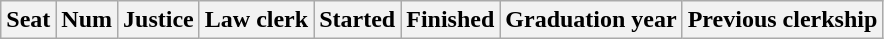<table class="wikitable sortable" border="1">
<tr>
<th>Seat</th>
<th>Num</th>
<th>Justice</th>
<th>Law clerk</th>
<th>Started</th>
<th>Finished</th>
<th>Graduation year</th>
<th>Previous clerkship<br>
















</th>
</tr>
</table>
